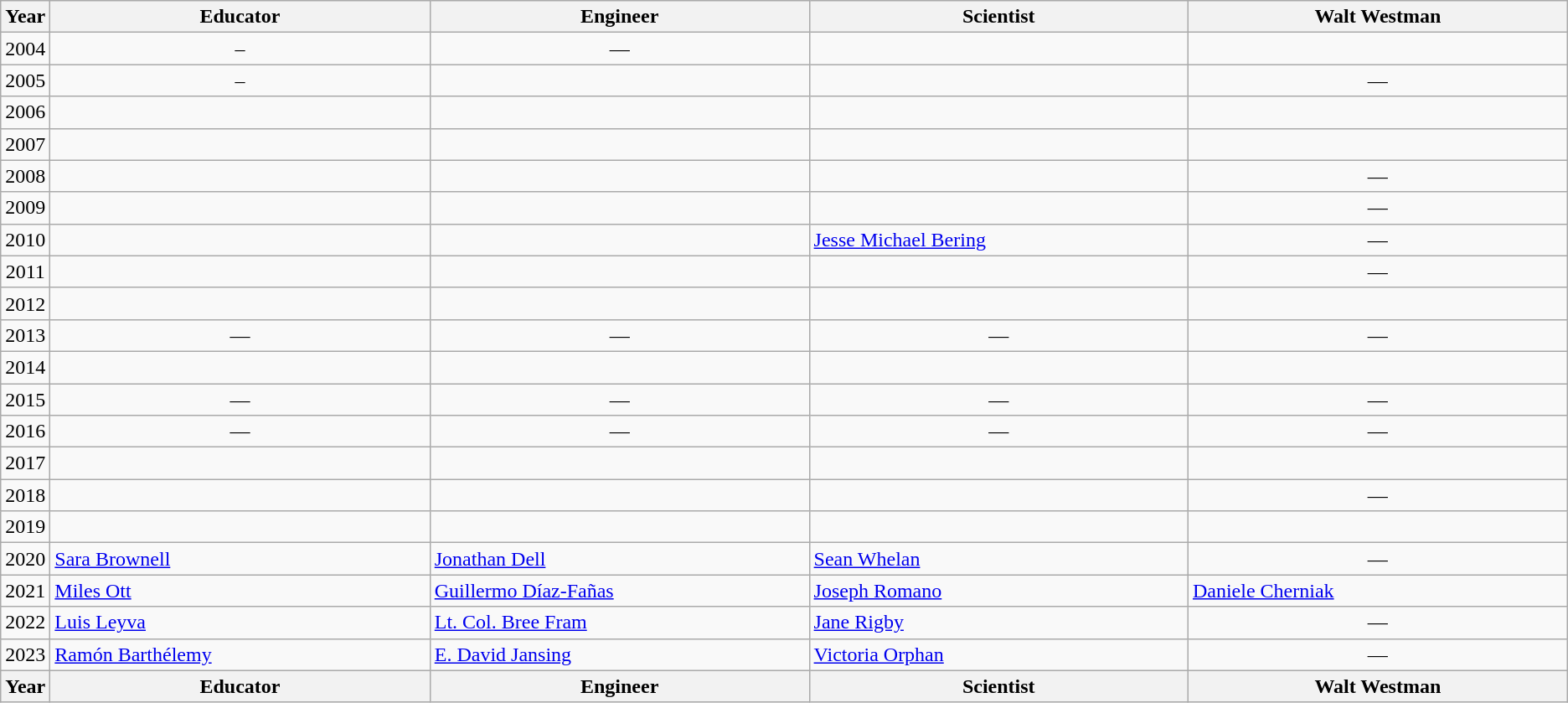<table class="wikitable sortable">
<tr>
<th>Year</th>
<th width=25%>Educator</th>
<th width=25%>Engineer</th>
<th width=25%>Scientist</th>
<th width=25%>Walt Westman</th>
</tr>
<tr>
<td align=center>2004</td>
<td align=center>–</td>
<td align=center>—</td>
<td></td>
<td></td>
</tr>
<tr>
<td align=center>2005</td>
<td align=center>–</td>
<td></td>
<td></td>
<td align=center>—</td>
</tr>
<tr>
<td align=center>2006</td>
<td></td>
<td></td>
<td></td>
<td></td>
</tr>
<tr>
<td align=center>2007</td>
<td></td>
<td></td>
<td></td>
<td></td>
</tr>
<tr>
<td align=center>2008</td>
<td></td>
<td></td>
<td></td>
<td align=center>—</td>
</tr>
<tr>
<td align=center>2009</td>
<td></td>
<td></td>
<td></td>
<td align=center>—</td>
</tr>
<tr>
<td align=center>2010</td>
<td></td>
<td></td>
<td><a href='#'>Jesse Michael Bering</a></td>
<td align=center>—</td>
</tr>
<tr>
<td align=center>2011</td>
<td></td>
<td></td>
<td></td>
<td align=center>—</td>
</tr>
<tr>
<td align=center>2012</td>
<td></td>
<td></td>
<td></td>
<td></td>
</tr>
<tr>
<td align=center>2013</td>
<td align=center>—</td>
<td align=center>—</td>
<td align=center>—</td>
<td align=center>—</td>
</tr>
<tr>
<td align=center>2014</td>
<td></td>
<td></td>
<td></td>
<td></td>
</tr>
<tr>
<td align=center>2015</td>
<td align=center>—</td>
<td align=center>—</td>
<td align=center>—</td>
<td align=center>—</td>
</tr>
<tr>
<td align=center>2016</td>
<td align=center>—</td>
<td align=center>—</td>
<td align=center>—</td>
<td align=center>—</td>
</tr>
<tr>
<td align=center>2017</td>
<td></td>
<td></td>
<td></td>
<td></td>
</tr>
<tr>
<td align=center>2018</td>
<td></td>
<td></td>
<td></td>
<td align=center>—</td>
</tr>
<tr>
<td align=center>2019</td>
<td></td>
<td></td>
<td></td>
<td></td>
</tr>
<tr>
<td align=center>2020</td>
<td><a href='#'>Sara Brownell</a></td>
<td><a href='#'>Jonathan Dell</a></td>
<td><a href='#'>Sean Whelan</a></td>
<td align=center>—</td>
</tr>
<tr>
<td align=center>2021</td>
<td><a href='#'>Miles Ott</a></td>
<td><a href='#'>Guillermo Díaz-Fañas</a></td>
<td><a href='#'>Joseph Romano</a></td>
<td><a href='#'>Daniele Cherniak</a></td>
</tr>
<tr>
<td align=center>2022</td>
<td><a href='#'>Luis Leyva</a></td>
<td><a href='#'>Lt. Col. Bree Fram</a></td>
<td><a href='#'>Jane Rigby</a></td>
<td align=center>—</td>
</tr>
<tr>
<td align=center>2023</td>
<td><a href='#'>Ramón Barthélemy</a></td>
<td><a href='#'>E. David Jansing</a></td>
<td><a href='#'>Victoria Orphan</a></td>
<td align=center>—</td>
</tr>
<tr>
<th>Year</th>
<th width=25%>Educator</th>
<th width=25%>Engineer</th>
<th width=25%>Scientist</th>
<th width=25%>Walt Westman</th>
</tr>
</table>
